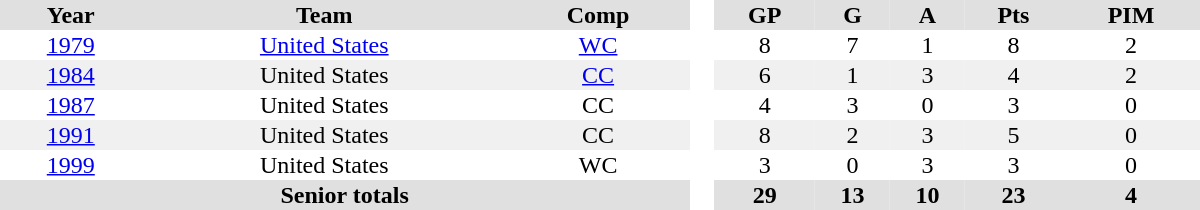<table border="0" cellpadding="1" cellspacing="0" style="text-align:center; width:50em">
<tr ALIGN="center" bgcolor="#e0e0e0">
<th>Year</th>
<th>Team</th>
<th>Comp</th>
<th ALIGN="center" rowspan="99" bgcolor="#ffffff"> </th>
<th>GP</th>
<th>G</th>
<th>A</th>
<th>Pts</th>
<th>PIM</th>
</tr>
<tr>
<td><a href='#'>1979</a></td>
<td><a href='#'>United States</a></td>
<td><a href='#'>WC</a></td>
<td>8</td>
<td>7</td>
<td>1</td>
<td>8</td>
<td>2</td>
</tr>
<tr bgcolor="#f0f0f0">
<td><a href='#'>1984</a></td>
<td>United States</td>
<td><a href='#'>CC</a></td>
<td>6</td>
<td>1</td>
<td>3</td>
<td>4</td>
<td>2</td>
</tr>
<tr>
<td><a href='#'>1987</a></td>
<td>United States</td>
<td>CC</td>
<td>4</td>
<td>3</td>
<td>0</td>
<td>3</td>
<td>0</td>
</tr>
<tr bgcolor="#f0f0f0">
<td><a href='#'>1991</a></td>
<td>United States</td>
<td>CC</td>
<td>8</td>
<td>2</td>
<td>3</td>
<td>5</td>
<td>0</td>
</tr>
<tr>
<td><a href='#'>1999</a></td>
<td>United States</td>
<td>WC</td>
<td>3</td>
<td>0</td>
<td>3</td>
<td>3</td>
<td>0</td>
</tr>
<tr bgcolor="#e0e0e0">
<th colspan=3>Senior totals</th>
<th>29</th>
<th>13</th>
<th>10</th>
<th>23</th>
<th>4</th>
</tr>
</table>
